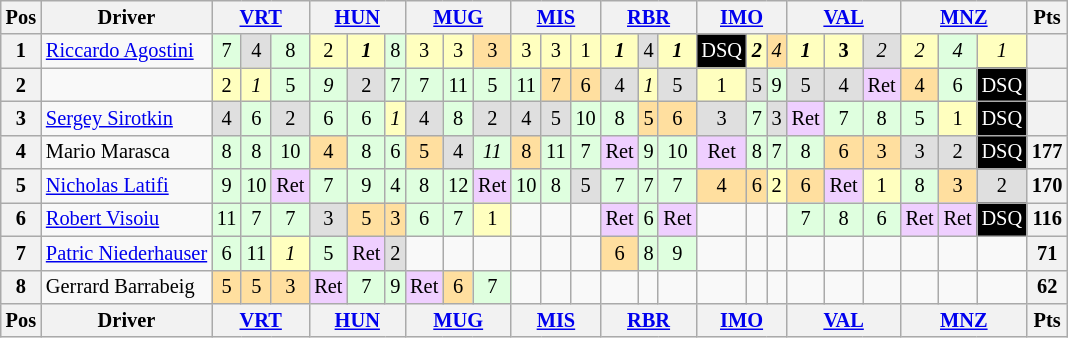<table class="wikitable" style="font-size: 85%; text-align:center">
<tr valign="top">
<th valign="middle">Pos</th>
<th valign="middle">Driver</th>
<th colspan=3><a href='#'>VRT</a><br></th>
<th colspan=3><a href='#'>HUN</a><br></th>
<th colspan=3><a href='#'>MUG</a><br></th>
<th colspan=3><a href='#'>MIS</a><br></th>
<th colspan=3><a href='#'>RBR</a><br></th>
<th colspan=3><a href='#'>IMO</a><br></th>
<th colspan=3><a href='#'>VAL</a><br></th>
<th colspan=3><a href='#'>MNZ</a><br></th>
<th valign="middle">Pts</th>
</tr>
<tr>
<th>1</th>
<td align=left> <a href='#'>Riccardo Agostini</a></td>
<td style="background:#dfffdf;">7</td>
<td style="background:#dfdfdf;">4</td>
<td style="background:#dfffdf;">8</td>
<td style="background:#ffffbf;">2</td>
<td style="background:#ffffbf;"><strong><em>1</em></strong></td>
<td style="background:#dfffdf;">8</td>
<td style="background:#ffffbf;">3</td>
<td style="background:#ffffbf;">3</td>
<td style="background:#ffdf9f;">3</td>
<td style="background:#ffffbf;">3</td>
<td style="background:#ffffbf;">3</td>
<td style="background:#ffffbf;">1</td>
<td style="background:#ffffbf;"><strong><em>1</em></strong></td>
<td style="background:#dfdfdf;">4</td>
<td style="background:#ffffbf;"><strong><em>1</em></strong></td>
<td style="background:black; color:white;">DSQ</td>
<td style="background:#ffffbf;"><strong><em>2</em></strong></td>
<td style="background:#ffdf9f;"><em>4</em></td>
<td style="background:#ffffbf;"><strong><em>1</em></strong></td>
<td style="background:#ffffbf;"><strong>3</strong></td>
<td style="background:#dfdfdf;"><em>2</em></td>
<td style="background:#ffffbf;"><em>2</em></td>
<td style="background:#dfffdf;"><em>4</em></td>
<td style="background:#ffffbf;"><em>1</em></td>
<th></th>
</tr>
<tr>
<th>2</th>
<td align=left></td>
<td style="background:#ffffbf;">2</td>
<td style="background:#ffffbf;"><em>1</em></td>
<td style="background:#dfffdf;">5</td>
<td style="background:#dfffdf;"><em>9</em></td>
<td style="background:#dfdfdf;">2</td>
<td style="background:#dfffdf;">7</td>
<td style="background:#dfffdf;">7</td>
<td style="background:#dfffdf;">11</td>
<td style="background:#dfffdf;">5</td>
<td style="background:#dfffdf;">11</td>
<td style="background:#ffdf9f;">7</td>
<td style="background:#ffdf9f;">6</td>
<td style="background:#dfdfdf;">4</td>
<td style="background:#ffffbf;"><em>1</em></td>
<td style="background:#dfdfdf;">5</td>
<td style="background:#ffffbf;">1</td>
<td style="background:#dfdfdf;">5</td>
<td style="background:#dfffdf;">9</td>
<td style="background:#dfdfdf;">5</td>
<td style="background:#dfdfdf;">4</td>
<td style="background:#efcfff;">Ret</td>
<td style="background:#ffdf9f;">4</td>
<td style="background:#dfffdf;">6</td>
<td style="background:black; color:white;">DSQ</td>
<th></th>
</tr>
<tr>
<th>3</th>
<td align=left> <a href='#'>Sergey Sirotkin</a></td>
<td style="background:#dfdfdf;">4</td>
<td style="background:#dfffdf;">6</td>
<td style="background:#dfdfdf;">2</td>
<td style="background:#dfffdf;">6</td>
<td style="background:#dfffdf;">6</td>
<td style="background:#ffffbf;"><em>1</em></td>
<td style="background:#dfdfdf;">4</td>
<td style="background:#dfffdf;">8</td>
<td style="background:#dfdfdf;">2</td>
<td style="background:#dfdfdf;">4</td>
<td style="background:#dfdfdf;">5</td>
<td style="background:#dfffdf;">10</td>
<td style="background:#dfffdf;">8</td>
<td style="background:#ffdf9f;">5</td>
<td style="background:#ffdf9f;">6</td>
<td style="background:#dfdfdf;">3</td>
<td style="background:#dfffdf;">7</td>
<td style="background:#dfdfdf;">3</td>
<td style="background:#efcfff;">Ret</td>
<td style="background:#dfffdf;">7</td>
<td style="background:#dfffdf;">8</td>
<td style="background:#dfffdf;">5</td>
<td style="background:#ffffbf;">1</td>
<td style="background:black; color:white;">DSQ</td>
<th></th>
</tr>
<tr>
<th>4</th>
<td align=left> Mario Marasca</td>
<td style="background:#dfffdf;">8</td>
<td style="background:#dfffdf;">8</td>
<td style="background:#dfffdf;">10</td>
<td style="background:#ffdf9f;">4</td>
<td style="background:#dfffdf;">8</td>
<td style="background:#dfffdf;">6</td>
<td style="background:#ffdf9f;">5</td>
<td style="background:#dfdfdf;">4</td>
<td style="background:#dfffdf;"><em>11</em></td>
<td style="background:#ffdf9f;">8</td>
<td style="background:#dfffdf;">11</td>
<td style="background:#dfffdf;">7</td>
<td style="background:#efcfff;">Ret</td>
<td style="background:#dfffdf;">9</td>
<td style="background:#dfffdf;">10</td>
<td style="background:#efcfff;">Ret</td>
<td style="background:#dfffdf;">8</td>
<td style="background:#dfffdf;">7</td>
<td style="background:#dfffdf;">8</td>
<td style="background:#ffdf9f;">6</td>
<td style="background:#ffdf9f;">3</td>
<td style="background:#dfdfdf;">3</td>
<td style="background:#dfdfdf;">2</td>
<td style="background:black; color:white;">DSQ</td>
<th>177</th>
</tr>
<tr>
<th>5</th>
<td align=left> <a href='#'>Nicholas Latifi</a></td>
<td style="background:#dfffdf;">9</td>
<td style="background:#dfffdf;">10</td>
<td style="background:#efcfff;">Ret</td>
<td style="background:#dfffdf;">7</td>
<td style="background:#dfffdf;">9</td>
<td style="background:#dfffdf;">4</td>
<td style="background:#dfffdf;">8</td>
<td style="background:#dfffdf;">12</td>
<td style="background:#efcfff;">Ret</td>
<td style="background:#dfffdf;">10</td>
<td style="background:#dfffdf;">8</td>
<td style="background:#dfdfdf;">5</td>
<td style="background:#dfffdf;">7</td>
<td style="background:#dfffdf;">7</td>
<td style="background:#dfffdf;">7</td>
<td style="background:#ffdf9f;">4</td>
<td style="background:#ffdf9f;">6</td>
<td style="background:#ffffbf;">2</td>
<td style="background:#ffdf9f;">6</td>
<td style="background:#efcfff;">Ret</td>
<td style="background:#ffffbf;">1</td>
<td style="background:#dfffdf;">8</td>
<td style="background:#ffdf9f;">3</td>
<td style="background:#dfdfdf;">2</td>
<th>170</th>
</tr>
<tr>
<th>6</th>
<td align=left> <a href='#'>Robert Visoiu</a></td>
<td style="background:#dfffdf;">11</td>
<td style="background:#dfffdf;">7</td>
<td style="background:#dfffdf;">7</td>
<td style="background:#dfdfdf;">3</td>
<td style="background:#ffdf9f;">5</td>
<td style="background:#ffdf9f;">3</td>
<td style="background:#dfffdf;">6</td>
<td style="background:#dfffdf;">7</td>
<td style="background:#ffffbf;">1</td>
<td></td>
<td></td>
<td></td>
<td style="background:#efcfff;">Ret</td>
<td style="background:#dfffdf;">6</td>
<td style="background:#efcfff;">Ret</td>
<td></td>
<td></td>
<td></td>
<td style="background:#dfffdf;">7</td>
<td style="background:#dfffdf;">8</td>
<td style="background:#dfffdf;">6</td>
<td style="background:#efcfff;">Ret</td>
<td style="background:#efcfff;">Ret</td>
<td style="background:black; color:white;">DSQ</td>
<th>116</th>
</tr>
<tr>
<th>7</th>
<td align=left> <a href='#'>Patric Niederhauser</a></td>
<td style="background:#dfffdf;">6</td>
<td style="background:#dfffdf;">11</td>
<td style="background:#ffffbf;"><em>1</em></td>
<td style="background:#dfffdf;">5</td>
<td style="background:#efcfff;">Ret</td>
<td style="background:#dfdfdf;">2</td>
<td></td>
<td></td>
<td></td>
<td></td>
<td></td>
<td></td>
<td style="background:#ffdf9f;">6</td>
<td style="background:#dfffdf;">8</td>
<td style="background:#dfffdf;">9</td>
<td></td>
<td></td>
<td></td>
<td></td>
<td></td>
<td></td>
<td></td>
<td></td>
<td></td>
<th>71</th>
</tr>
<tr>
<th>8</th>
<td align=left> Gerrard Barrabeig</td>
<td style="background:#ffdf9f;">5</td>
<td style="background:#ffdf9f;">5</td>
<td style="background:#ffdf9f;">3</td>
<td style="background:#efcfff;">Ret</td>
<td style="background:#dfffdf;">7</td>
<td style="background:#dfffdf;">9</td>
<td style="background:#efcfff;">Ret</td>
<td style="background:#ffdf9f;">6</td>
<td style="background:#dfffdf;">7</td>
<td></td>
<td></td>
<td></td>
<td></td>
<td></td>
<td></td>
<td></td>
<td></td>
<td></td>
<td></td>
<td></td>
<td></td>
<td></td>
<td></td>
<td></td>
<th>62</th>
</tr>
<tr valign="top">
<th valign="middle">Pos</th>
<th valign="middle">Driver</th>
<th colspan=3><a href='#'>VRT</a><br></th>
<th colspan=3><a href='#'>HUN</a><br></th>
<th colspan=3><a href='#'>MUG</a><br></th>
<th colspan=3><a href='#'>MIS</a><br></th>
<th colspan=3><a href='#'>RBR</a><br></th>
<th colspan=3><a href='#'>IMO</a><br></th>
<th colspan=3><a href='#'>VAL</a><br></th>
<th colspan=3><a href='#'>MNZ</a><br></th>
<th valign="middle">Pts</th>
</tr>
</table>
